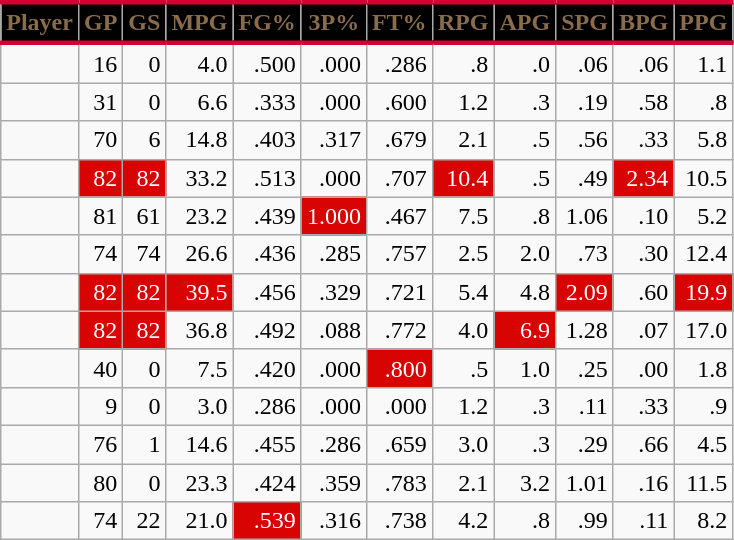<table class="wikitable sortable" style="text-align:right;">
<tr>
<th style="background:#010101; color:#896C4C; border-top:#D50032 3px solid; border-bottom:#D50032 3px solid;">Player</th>
<th style="background:#010101; color:#896C4C; border-top:#D50032 3px solid; border-bottom:#D50032 3px solid;">GP</th>
<th style="background:#010101; color:#896C4C; border-top:#D50032 3px solid; border-bottom:#D50032 3px solid;">GS</th>
<th style="background:#010101; color:#896C4C; border-top:#D50032 3px solid; border-bottom:#D50032 3px solid;">MPG</th>
<th style="background:#010101; color:#896C4C; border-top:#D50032 3px solid; border-bottom:#D50032 3px solid;">FG%</th>
<th style="background:#010101; color:#896C4C; border-top:#D50032 3px solid; border-bottom:#D50032 3px solid;">3P%</th>
<th style="background:#010101; color:#896C4C; border-top:#D50032 3px solid; border-bottom:#D50032 3px solid;">FT%</th>
<th style="background:#010101; color:#896C4C; border-top:#D50032 3px solid; border-bottom:#D50032 3px solid;">RPG</th>
<th style="background:#010101; color:#896C4C; border-top:#D50032 3px solid; border-bottom:#D50032 3px solid;">APG</th>
<th style="background:#010101; color:#896C4C; border-top:#D50032 3px solid; border-bottom:#D50032 3px solid;">SPG</th>
<th style="background:#010101; color:#896C4C; border-top:#D50032 3px solid; border-bottom:#D50032 3px solid;">BPG</th>
<th style="background:#010101; color:#896C4C; border-top:#D50032 3px solid; border-bottom:#D50032 3px solid;">PPG</th>
</tr>
<tr>
<td></td>
<td>16</td>
<td>0</td>
<td>4.0</td>
<td>.500</td>
<td>.000</td>
<td>.286</td>
<td>.8</td>
<td>.0</td>
<td>.06</td>
<td>.06</td>
<td>1.1</td>
</tr>
<tr>
<td></td>
<td>31</td>
<td>0</td>
<td>6.6</td>
<td>.333</td>
<td>.000</td>
<td>.600</td>
<td>1.2</td>
<td>.3</td>
<td>.19</td>
<td>.58</td>
<td>.8</td>
</tr>
<tr>
<td></td>
<td>70</td>
<td>6</td>
<td>14.8</td>
<td>.403</td>
<td>.317</td>
<td>.679</td>
<td>2.1</td>
<td>.5</td>
<td>.56</td>
<td>.33</td>
<td>5.8</td>
</tr>
<tr>
<td></td>
<td style="background:#d80303;color:white;">82</td>
<td style="background:#d80303;color:white;">82</td>
<td>33.2</td>
<td>.513</td>
<td>.000</td>
<td>.707</td>
<td style="background:#d80303;color:white;">10.4</td>
<td>.5</td>
<td>.49</td>
<td style="background:#d80303;color:white;">2.34</td>
<td>10.5</td>
</tr>
<tr>
<td></td>
<td>81</td>
<td>61</td>
<td>23.2</td>
<td>.439</td>
<td style="background:#d80303;color:white;">1.000</td>
<td>.467</td>
<td>7.5</td>
<td>.8</td>
<td>1.06</td>
<td>.10</td>
<td>5.2</td>
</tr>
<tr>
<td></td>
<td>74</td>
<td>74</td>
<td>26.6</td>
<td>.436</td>
<td>.285</td>
<td>.757</td>
<td>2.5</td>
<td>2.0</td>
<td>.73</td>
<td>.30</td>
<td>12.4</td>
</tr>
<tr>
<td></td>
<td style="background:#d80303;color:white;">82</td>
<td style="background:#d80303;color:white;">82</td>
<td style="background:#d80303;color:white;">39.5</td>
<td>.456</td>
<td>.329</td>
<td>.721</td>
<td>5.4</td>
<td>4.8</td>
<td style="background:#d80303;color:white;">2.09</td>
<td>.60</td>
<td style="background:#d80303;color:white;">19.9</td>
</tr>
<tr>
<td></td>
<td style="background:#d80303;color:white;">82</td>
<td style="background:#d80303;color:white;">82</td>
<td>36.8</td>
<td>.492</td>
<td>.088</td>
<td>.772</td>
<td>4.0</td>
<td style="background:#d80303;color:white;">6.9</td>
<td>1.28</td>
<td>.07</td>
<td>17.0</td>
</tr>
<tr>
<td></td>
<td>40</td>
<td>0</td>
<td>7.5</td>
<td>.420</td>
<td>.000</td>
<td style="background:#d80303;color:white;">.800</td>
<td>.5</td>
<td>1.0</td>
<td>.25</td>
<td>.00</td>
<td>1.8</td>
</tr>
<tr>
<td></td>
<td>9</td>
<td>0</td>
<td>3.0</td>
<td>.286</td>
<td>.000</td>
<td>.000</td>
<td>1.2</td>
<td>.3</td>
<td>.11</td>
<td>.33</td>
<td>.9</td>
</tr>
<tr>
<td></td>
<td>76</td>
<td>1</td>
<td>14.6</td>
<td>.455</td>
<td>.286</td>
<td>.659</td>
<td>3.0</td>
<td>.3</td>
<td>.29</td>
<td>.66</td>
<td>4.5</td>
</tr>
<tr>
<td></td>
<td>80</td>
<td>0</td>
<td>23.3</td>
<td>.424</td>
<td>.359</td>
<td>.783</td>
<td>2.1</td>
<td>3.2</td>
<td>1.01</td>
<td>.16</td>
<td>11.5</td>
</tr>
<tr>
<td></td>
<td>74</td>
<td>22</td>
<td>21.0</td>
<td style="background:#d80303;color:white;">.539</td>
<td>.316</td>
<td>.738</td>
<td>4.2</td>
<td>.8</td>
<td>.99</td>
<td>.11</td>
<td>8.2</td>
</tr>
</table>
